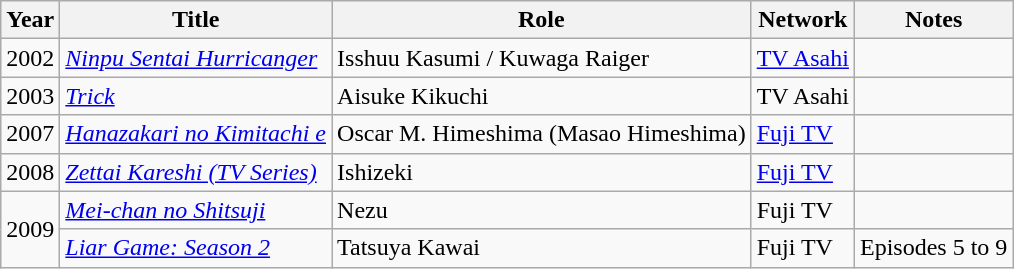<table class="wikitable">
<tr>
<th>Year</th>
<th>Title</th>
<th>Role</th>
<th>Network</th>
<th>Notes</th>
</tr>
<tr>
<td>2002</td>
<td><em><a href='#'>Ninpu Sentai Hurricanger</a></em></td>
<td>Isshuu Kasumi / Kuwaga Raiger</td>
<td><a href='#'>TV Asahi</a></td>
<td></td>
</tr>
<tr>
<td>2003</td>
<td><em><a href='#'>Trick</a></em></td>
<td>Aisuke Kikuchi</td>
<td>TV Asahi</td>
<td></td>
</tr>
<tr>
<td>2007</td>
<td><em><a href='#'>Hanazakari no Kimitachi e</a></em></td>
<td>Oscar M. Himeshima (Masao Himeshima)</td>
<td><a href='#'>Fuji TV</a></td>
<td></td>
</tr>
<tr>
<td>2008</td>
<td><em><a href='#'>Zettai Kareshi (TV Series)</a></em></td>
<td>Ishizeki</td>
<td><a href='#'>Fuji TV</a></td>
<td></td>
</tr>
<tr>
<td rowspan="2">2009</td>
<td><em><a href='#'>Mei-chan no Shitsuji</a></em></td>
<td>Nezu</td>
<td>Fuji TV</td>
<td></td>
</tr>
<tr>
<td><em><a href='#'>Liar Game: Season 2</a></em></td>
<td>Tatsuya Kawai</td>
<td>Fuji TV</td>
<td>Episodes 5 to 9</td>
</tr>
</table>
